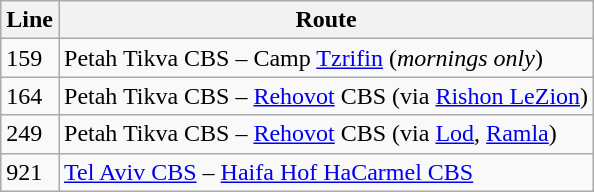<table class="wikitable">
<tr>
<th>Line</th>
<th>Route</th>
</tr>
<tr>
<td>159</td>
<td>Petah Tikva CBS – Camp <a href='#'>Tzrifin</a> (<em>mornings only</em>)</td>
</tr>
<tr>
<td>164</td>
<td>Petah Tikva CBS – <a href='#'>Rehovot</a> CBS (via <a href='#'>Rishon LeZion</a>)</td>
</tr>
<tr>
<td>249</td>
<td>Petah Tikva CBS – <a href='#'>Rehovot</a> CBS (via <a href='#'>Lod</a>, <a href='#'>Ramla</a>)</td>
</tr>
<tr>
<td>921</td>
<td><a href='#'>Tel Aviv CBS</a> – <a href='#'>Haifa Hof HaCarmel CBS</a></td>
</tr>
</table>
